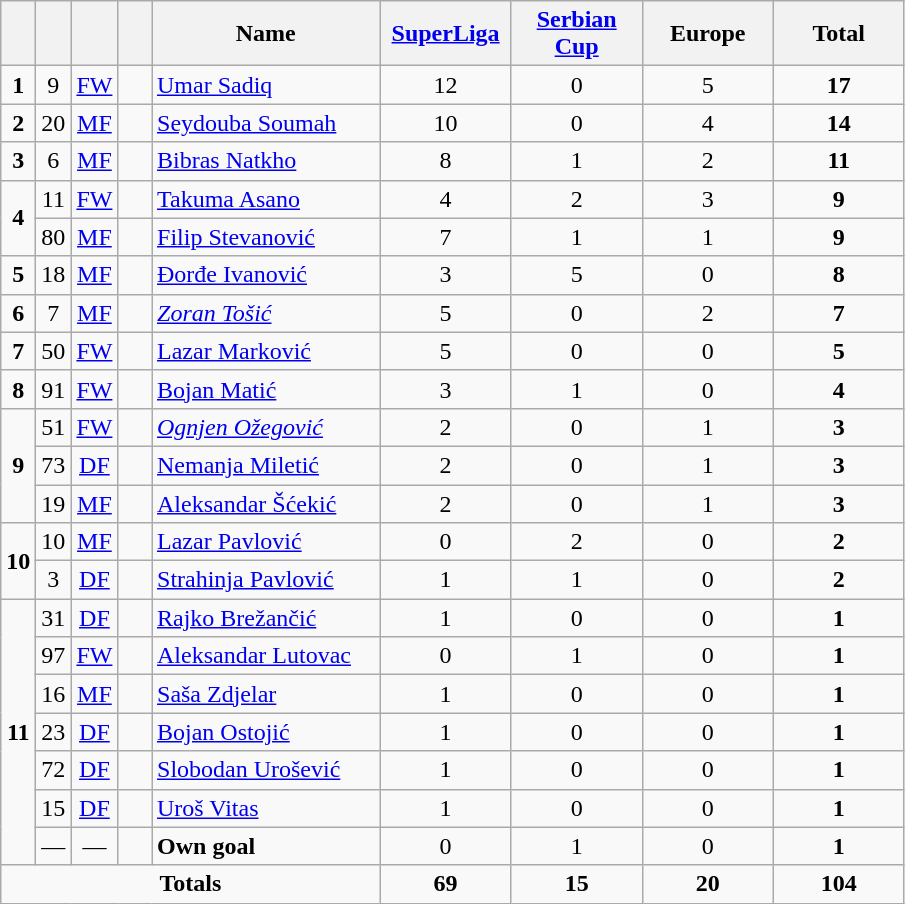<table class="wikitable" style="text-align:center">
<tr>
<th width=15></th>
<th width=15></th>
<th width=15></th>
<th width=15></th>
<th width=145>Name</th>
<th width=80><a href='#'>SuperLiga</a></th>
<th width=80><a href='#'>Serbian Cup</a></th>
<th width=80>Europe</th>
<th width=80>Total</th>
</tr>
<tr>
<td><strong>1</strong></td>
<td>9</td>
<td><a href='#'>FW</a></td>
<td></td>
<td align=left><a href='#'>Umar Sadiq</a></td>
<td>12</td>
<td>0</td>
<td>5</td>
<td><strong>17</strong></td>
</tr>
<tr>
<td><strong>2</strong></td>
<td>20</td>
<td><a href='#'>MF</a></td>
<td></td>
<td align=left><a href='#'>Seydouba Soumah</a></td>
<td>10</td>
<td>0</td>
<td>4</td>
<td><strong>14</strong></td>
</tr>
<tr>
<td><strong>3</strong></td>
<td>6</td>
<td><a href='#'>MF</a></td>
<td></td>
<td align=left><a href='#'>Bibras Natkho</a></td>
<td>8</td>
<td>1</td>
<td>2</td>
<td><strong>11</strong></td>
</tr>
<tr>
<td rowspan=2><strong>4</strong></td>
<td>11</td>
<td><a href='#'>FW</a></td>
<td></td>
<td align=left><a href='#'>Takuma Asano</a></td>
<td>4</td>
<td>2</td>
<td>3</td>
<td><strong>9</strong></td>
</tr>
<tr>
<td>80</td>
<td><a href='#'>MF</a></td>
<td></td>
<td align=left><a href='#'>Filip Stevanović</a></td>
<td>7</td>
<td>1</td>
<td>1</td>
<td><strong>9</strong></td>
</tr>
<tr>
<td><strong>5</strong></td>
<td>18</td>
<td><a href='#'>MF</a></td>
<td></td>
<td align=left><a href='#'>Đorđe Ivanović</a></td>
<td>3</td>
<td>5</td>
<td>0</td>
<td><strong>8</strong></td>
</tr>
<tr>
<td><strong>6</strong></td>
<td>7</td>
<td><a href='#'>MF</a></td>
<td></td>
<td align=left><em><a href='#'>Zoran Tošić</a></em></td>
<td>5</td>
<td>0</td>
<td>2</td>
<td><strong>7</strong></td>
</tr>
<tr>
<td><strong>7</strong></td>
<td>50</td>
<td><a href='#'>FW</a></td>
<td></td>
<td align=left><a href='#'>Lazar Marković</a></td>
<td>5</td>
<td>0</td>
<td>0</td>
<td><strong>5</strong></td>
</tr>
<tr>
<td><strong>8</strong></td>
<td>91</td>
<td><a href='#'>FW</a></td>
<td></td>
<td align=left><a href='#'>Bojan Matić</a></td>
<td>3</td>
<td>1</td>
<td>0</td>
<td><strong>4</strong></td>
</tr>
<tr>
<td rowspan=3><strong>9</strong></td>
<td>51</td>
<td><a href='#'>FW</a></td>
<td></td>
<td align=left><em><a href='#'>Ognjen Ožegović</a></em></td>
<td>2</td>
<td>0</td>
<td>1</td>
<td><strong>3</strong></td>
</tr>
<tr>
<td>73</td>
<td><a href='#'>DF</a></td>
<td></td>
<td align=left><a href='#'>Nemanja Miletić</a></td>
<td>2</td>
<td>0</td>
<td>1</td>
<td><strong>3</strong></td>
</tr>
<tr>
<td>19</td>
<td><a href='#'>MF</a></td>
<td></td>
<td align=left><a href='#'>Aleksandar Šćekić</a></td>
<td>2</td>
<td>0</td>
<td>1</td>
<td><strong>3</strong></td>
</tr>
<tr>
<td rowspan=2><strong>10</strong></td>
<td>10</td>
<td><a href='#'>MF</a></td>
<td></td>
<td align=left><a href='#'>Lazar Pavlović</a></td>
<td>0</td>
<td>2</td>
<td>0</td>
<td><strong>2</strong></td>
</tr>
<tr>
<td>3</td>
<td><a href='#'>DF</a></td>
<td></td>
<td align=left><a href='#'>Strahinja Pavlović</a></td>
<td>1</td>
<td>1</td>
<td>0</td>
<td><strong>2</strong></td>
</tr>
<tr>
<td rowspan=7><strong>11</strong></td>
<td>31</td>
<td><a href='#'>DF</a></td>
<td></td>
<td align=left><a href='#'>Rajko Brežančić</a></td>
<td>1</td>
<td>0</td>
<td>0</td>
<td><strong>1</strong></td>
</tr>
<tr>
<td>97</td>
<td><a href='#'>FW</a></td>
<td></td>
<td align=left><a href='#'>Aleksandar Lutovac</a></td>
<td>0</td>
<td>1</td>
<td>0</td>
<td><strong>1</strong></td>
</tr>
<tr>
<td>16</td>
<td><a href='#'>MF</a></td>
<td></td>
<td align=left><a href='#'>Saša Zdjelar</a></td>
<td>1</td>
<td>0</td>
<td>0</td>
<td><strong>1</strong></td>
</tr>
<tr>
<td>23</td>
<td><a href='#'>DF</a></td>
<td></td>
<td align=left><a href='#'>Bojan Ostojić</a></td>
<td>1</td>
<td>0</td>
<td>0</td>
<td><strong>1</strong></td>
</tr>
<tr>
<td>72</td>
<td><a href='#'>DF</a></td>
<td></td>
<td align=left><a href='#'>Slobodan Urošević</a></td>
<td>1</td>
<td>0</td>
<td>0</td>
<td><strong>1</strong></td>
</tr>
<tr>
<td>15</td>
<td><a href='#'>DF</a></td>
<td></td>
<td align=left><a href='#'>Uroš Vitas</a></td>
<td>1</td>
<td>0</td>
<td>0</td>
<td><strong>1</strong></td>
</tr>
<tr>
<td>—</td>
<td>—</td>
<td></td>
<td align=left><strong>Own goal</strong></td>
<td>0</td>
<td>1</td>
<td>0</td>
<td><strong>1</strong></td>
</tr>
<tr>
<td colspan=5><strong>Totals</strong></td>
<td><strong>69</strong></td>
<td><strong>15</strong></td>
<td><strong>20</strong></td>
<td><strong>104</strong></td>
</tr>
</table>
